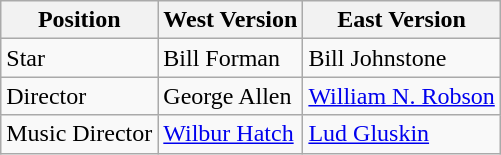<table class="wikitable">
<tr>
<th>Position</th>
<th>West Version</th>
<th>East Version</th>
</tr>
<tr>
<td>Star</td>
<td>Bill Forman</td>
<td>Bill Johnstone</td>
</tr>
<tr>
<td>Director</td>
<td>George Allen</td>
<td><a href='#'>William N. Robson</a></td>
</tr>
<tr>
<td>Music Director</td>
<td><a href='#'>Wilbur Hatch</a></td>
<td><a href='#'>Lud Gluskin</a></td>
</tr>
</table>
